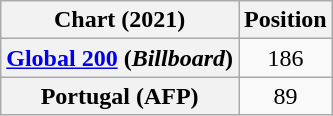<table class="wikitable plainrowheaders" style="text-align:center">
<tr>
<th scope="col">Chart (2021)</th>
<th scope="col">Position</th>
</tr>
<tr>
<th scope="row"><a href='#'>Global 200</a> (<em>Billboard</em>)</th>
<td>186</td>
</tr>
<tr>
<th scope="row">Portugal (AFP)</th>
<td>89</td>
</tr>
</table>
